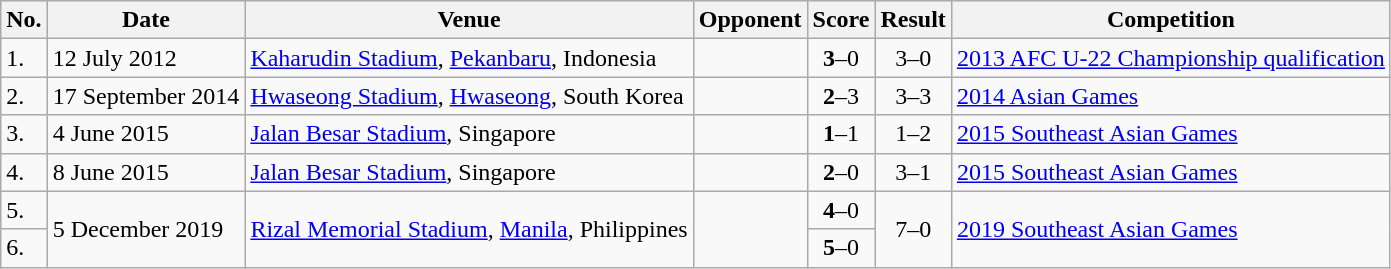<table class="wikitable" style="font-size:100%;">
<tr>
<th>No.</th>
<th>Date</th>
<th>Venue</th>
<th>Opponent</th>
<th>Score</th>
<th>Result</th>
<th>Competition</th>
</tr>
<tr>
<td>1.</td>
<td>12 July 2012</td>
<td><a href='#'>Kaharudin Stadium</a>, <a href='#'>Pekanbaru</a>, Indonesia</td>
<td></td>
<td align=center><strong>3</strong>–0</td>
<td align=center>3–0</td>
<td><a href='#'>2013 AFC U-22 Championship qualification</a></td>
</tr>
<tr>
<td>2.</td>
<td>17 September 2014</td>
<td><a href='#'>Hwaseong Stadium</a>, <a href='#'>Hwaseong</a>, South Korea</td>
<td></td>
<td align=center><strong>2</strong>–3</td>
<td align=center>3–3</td>
<td><a href='#'>2014 Asian Games</a></td>
</tr>
<tr>
<td>3.</td>
<td>4 June 2015</td>
<td><a href='#'>Jalan Besar Stadium</a>, Singapore</td>
<td></td>
<td align=center><strong>1</strong>–1</td>
<td align=center>1–2</td>
<td><a href='#'>2015 Southeast Asian Games</a></td>
</tr>
<tr>
<td>4.</td>
<td>8 June 2015</td>
<td><a href='#'>Jalan Besar Stadium</a>, Singapore</td>
<td></td>
<td align=center><strong>2</strong>–0</td>
<td align=center>3–1</td>
<td><a href='#'>2015 Southeast Asian Games</a></td>
</tr>
<tr>
<td>5.</td>
<td rowspan="2">5 December 2019</td>
<td rowspan="2"><a href='#'>Rizal Memorial Stadium</a>, <a href='#'>Manila</a>, Philippines</td>
<td rowspan="2"></td>
<td align=center><strong>4</strong>–0</td>
<td rowspan="2" align=center>7–0</td>
<td rowspan="2"><a href='#'>2019 Southeast Asian Games</a></td>
</tr>
<tr>
<td>6.</td>
<td align=center><strong>5</strong>–0</td>
</tr>
</table>
